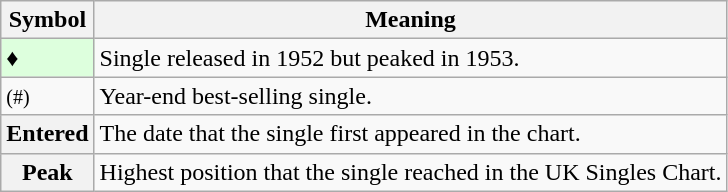<table Class="wikitable">
<tr>
<th>Symbol</th>
<th>Meaning</th>
</tr>
<tr>
<td bgcolor=#DDFFDD>♦</td>
<td>Single released in 1952 but peaked in 1953.</td>
</tr>
<tr>
<td><small>(#)</small></td>
<td>Year-end best-selling single.</td>
</tr>
<tr>
<th>Entered</th>
<td>The date that the single first appeared in the chart.</td>
</tr>
<tr>
<th>Peak</th>
<td>Highest position that the single reached in the UK Singles Chart.</td>
</tr>
</table>
